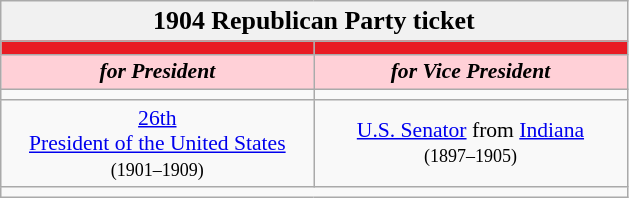<table class="wikitable" style="font-size:90%; text-align:center;">
<tr>
<td style="background:#f1f1f1;" colspan="30"><big><strong>1904 Republican Party ticket</strong></big></td>
</tr>
<tr>
<th style="width:3em; font-size:135%; background:#E81B23; width:200px;"><a href='#'></a></th>
<th style="width:3em; font-size:135%; background:#E81B23; width:200px;"><a href='#'></a></th>
</tr>
<tr style="color:#000; font-size:100%; background:#FFD0D7;">
<td style="width:3em; width:200px;"><strong><em>for President</em></strong></td>
<td style="width:3em; width:200px;"><strong><em>for Vice President</em></strong></td>
</tr>
<tr>
<td></td>
<td></td>
</tr>
<tr>
<td><a href='#'>26th</a><br><a href='#'>President of the United States</a><br><small>(1901–1909)</small></td>
<td><a href='#'>U.S. Senator</a> from <a href='#'>Indiana</a><br><small>(1897–1905)</small></td>
</tr>
<tr>
<td colspan=2></td>
</tr>
</table>
